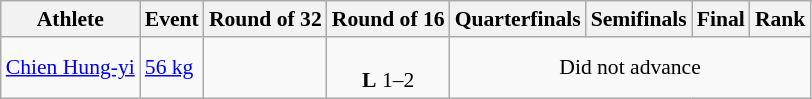<table class="wikitable" style="text-align:center; font-size:90%">
<tr>
<th>Athlete</th>
<th>Event</th>
<th>Round of 32</th>
<th>Round of 16</th>
<th>Quarterfinals</th>
<th>Semifinals</th>
<th>Final</th>
<th>Rank</th>
</tr>
<tr>
<td align="left"><a href='#'>Chien Hung-yi</a></td>
<td align="left"><a href='#'>56 kg</a></td>
<td></td>
<td><br><strong>L</strong> 1–2</td>
<td colspan="4">Did not advance</td>
</tr>
</table>
